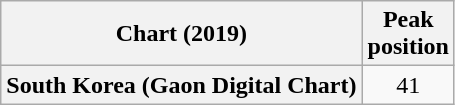<table class="wikitable plainrowheaders" style="text-align:center">
<tr>
<th>Chart (2019)</th>
<th>Peak<br>position</th>
</tr>
<tr>
<th scope="row">South Korea (Gaon Digital Chart)</th>
<td>41</td>
</tr>
</table>
